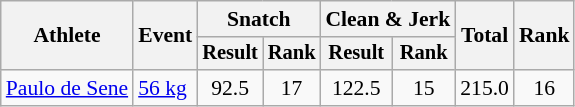<table class="wikitable" style="font-size:90%">
<tr>
<th rowspan="2">Athlete</th>
<th rowspan="2">Event</th>
<th colspan="2">Snatch</th>
<th colspan="2">Clean & Jerk</th>
<th rowspan="2">Total</th>
<th rowspan="2">Rank</th>
</tr>
<tr style="font-size:95%">
<th>Result</th>
<th>Rank</th>
<th>Result</th>
<th>Rank</th>
</tr>
<tr align=center>
<td align=left><a href='#'>Paulo de Sene</a></td>
<td align=left><a href='#'>56 kg</a></td>
<td>92.5</td>
<td>17</td>
<td>122.5</td>
<td>15</td>
<td>215.0</td>
<td>16</td>
</tr>
</table>
